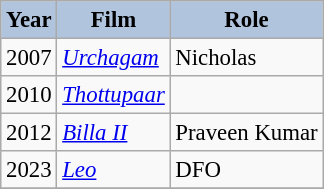<table class="wikitable" style="font-size:95%;">
<tr>
<th style="background:#B0C4DE;">Year</th>
<th style="background:#B0C4DE;">Film</th>
<th style="background:#B0C4DE;">Role</th>
</tr>
<tr>
<td>2007</td>
<td><em><a href='#'>Urchagam</a></em></td>
<td>Nicholas</td>
</tr>
<tr>
<td>2010</td>
<td><em><a href='#'>Thottupaar</a></em></td>
<td></td>
</tr>
<tr>
<td>2012</td>
<td><em><a href='#'>Billa II</a></em></td>
<td>Praveen Kumar</td>
</tr>
<tr>
<td>2023</td>
<td><em><a href='#'>Leo</a></em></td>
<td>DFO</td>
</tr>
<tr>
</tr>
</table>
